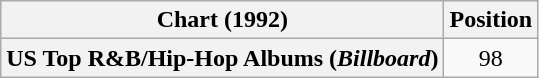<table class="wikitable plainrowheaders" style="text-align:center">
<tr>
<th scope="col">Chart (1992)</th>
<th scope="col">Position</th>
</tr>
<tr>
<th scope="row">US Top R&B/Hip-Hop Albums (<em>Billboard</em>)</th>
<td>98</td>
</tr>
</table>
